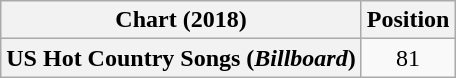<table class="wikitable sortable plainrowheaders" style="text-align:center">
<tr>
<th scope="col">Chart (2018)</th>
<th scope="col">Position</th>
</tr>
<tr>
<th scope="row">US Hot Country Songs (<em>Billboard</em>)</th>
<td>81</td>
</tr>
</table>
